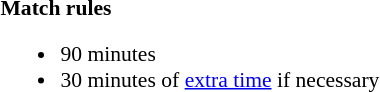<table style="width:100%;font-size:90%">
<tr>
<td style="width:60%;vertical-align:top"><br><strong>Match rules</strong><ul><li>90 minutes</li><li>30 minutes of <a href='#'>extra time</a> if necessary</li></ul></td>
</tr>
</table>
